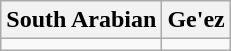<table class="wikitable">
<tr>
<th>South Arabian</th>
<th>Ge'ez</th>
</tr>
<tr>
<td></td>
<td></td>
</tr>
</table>
